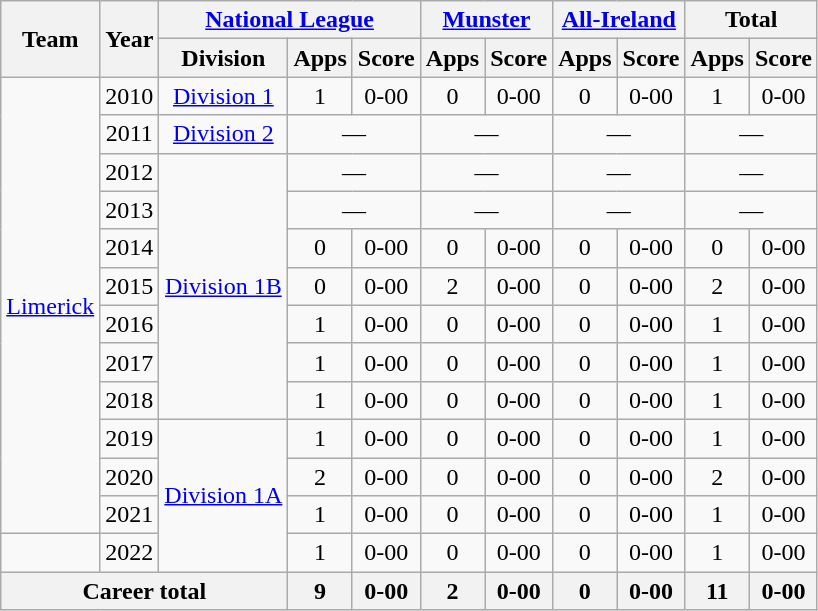<table class="wikitable" style="text-align:center">
<tr>
<th rowspan="2">Team</th>
<th rowspan="2">Year</th>
<th colspan="3"><a href='#'>National League</a></th>
<th colspan="2"><a href='#'>Munster</a></th>
<th colspan="2"><a href='#'>All-Ireland</a></th>
<th colspan="2">Total</th>
</tr>
<tr>
<th>Division</th>
<th>Apps</th>
<th>Score</th>
<th>Apps</th>
<th>Score</th>
<th>Apps</th>
<th>Score</th>
<th>Apps</th>
<th>Score</th>
</tr>
<tr>
<td rowspan="12"><a href='#'>Limerick</a></td>
<td>2010</td>
<td rowspan="1"><a href='#'>Division 1</a></td>
<td>1</td>
<td>0-00</td>
<td>0</td>
<td>0-00</td>
<td>0</td>
<td>0-00</td>
<td>1</td>
<td>0-00</td>
</tr>
<tr>
<td>2011</td>
<td rowspan="1"><a href='#'>Division 2</a></td>
<td colspan=2>—</td>
<td colspan=2>—</td>
<td colspan=2>—</td>
<td colspan=2>—</td>
</tr>
<tr>
<td>2012</td>
<td rowspan="7"><a href='#'>Division 1B</a></td>
<td colspan=2>—</td>
<td colspan=2>—</td>
<td colspan=2>—</td>
<td colspan=2>—</td>
</tr>
<tr>
<td>2013</td>
<td colspan=2>—</td>
<td colspan=2>—</td>
<td colspan=2>—</td>
<td colspan=2>—</td>
</tr>
<tr>
<td>2014</td>
<td>0</td>
<td>0-00</td>
<td>0</td>
<td>0-00</td>
<td>0</td>
<td>0-00</td>
<td>0</td>
<td>0-00</td>
</tr>
<tr>
<td>2015</td>
<td>0</td>
<td>0-00</td>
<td>2</td>
<td>0-00</td>
<td>0</td>
<td>0-00</td>
<td>2</td>
<td>0-00</td>
</tr>
<tr>
<td>2016</td>
<td>1</td>
<td>0-00</td>
<td>0</td>
<td>0-00</td>
<td>0</td>
<td>0-00</td>
<td>1</td>
<td>0-00</td>
</tr>
<tr>
<td>2017</td>
<td>1</td>
<td>0-00</td>
<td>0</td>
<td>0-00</td>
<td>0</td>
<td>0-00</td>
<td>1</td>
<td>0-00</td>
</tr>
<tr>
<td>2018</td>
<td>1</td>
<td>0-00</td>
<td>0</td>
<td>0-00</td>
<td>0</td>
<td>0-00</td>
<td>1</td>
<td>0-00</td>
</tr>
<tr>
<td>2019</td>
<td rowspan="4"><a href='#'>Division 1A</a></td>
<td>1</td>
<td>0-00</td>
<td>0</td>
<td>0-00</td>
<td>0</td>
<td>0-00</td>
<td>1</td>
<td>0-00</td>
</tr>
<tr>
<td>2020</td>
<td>2</td>
<td>0-00</td>
<td>0</td>
<td>0-00</td>
<td>0</td>
<td>0-00</td>
<td>2</td>
<td>0-00</td>
</tr>
<tr>
<td>2021</td>
<td>1</td>
<td>0-00</td>
<td>0</td>
<td>0-00</td>
<td>0</td>
<td>0-00</td>
<td>1</td>
<td>0-00</td>
</tr>
<tr>
<td></td>
<td>2022</td>
<td>1</td>
<td>0-00</td>
<td>0</td>
<td>0-00</td>
<td>0</td>
<td>0-00</td>
<td>1</td>
<td>0-00</td>
</tr>
<tr>
<th colspan="3">Career total</th>
<th>9</th>
<th>0-00</th>
<th>2</th>
<th>0-00</th>
<th>0</th>
<th>0-00</th>
<th>11</th>
<th>0-00</th>
</tr>
</table>
